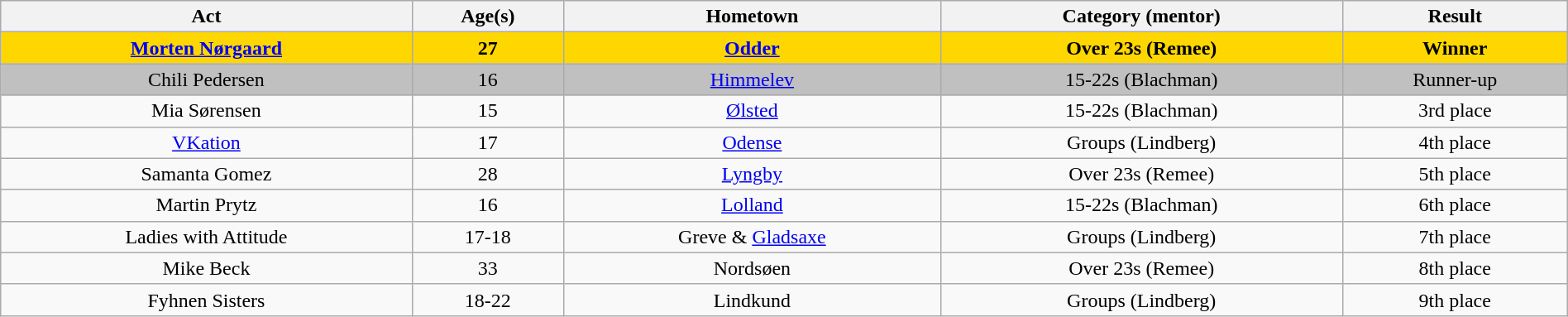<table class="wikitable sortable" style="width:100%; text-align:center;">
<tr>
<th>Act</th>
<th>Age(s)</th>
<th>Hometown</th>
<th>Category (mentor)</th>
<th>Result</th>
</tr>
<tr style="background:gold">
<td><strong><a href='#'>Morten Nørgaard</a></strong></td>
<td><strong>27</strong></td>
<td><strong><a href='#'>Odder</a></strong></td>
<td><strong>Over 23s (Remee)</strong></td>
<td><strong>Winner</strong></td>
</tr>
<tr style="background:silver">
<td>Chili Pedersen</td>
<td>16</td>
<td><a href='#'>Himmelev</a></td>
<td>15-22s (Blachman)</td>
<td>Runner-up</td>
</tr>
<tr>
<td>Mia Sørensen</td>
<td>15</td>
<td><a href='#'>Ølsted</a></td>
<td>15-22s (Blachman)</td>
<td>3rd place</td>
</tr>
<tr>
<td><a href='#'>VKation</a></td>
<td>17</td>
<td><a href='#'>Odense</a></td>
<td>Groups (Lindberg)</td>
<td>4th place</td>
</tr>
<tr>
<td>Samanta Gomez</td>
<td>28</td>
<td><a href='#'>Lyngby</a></td>
<td>Over 23s (Remee)</td>
<td>5th place</td>
</tr>
<tr>
<td>Martin Prytz</td>
<td>16</td>
<td><a href='#'>Lolland</a></td>
<td>15-22s (Blachman)</td>
<td>6th place</td>
</tr>
<tr>
<td>Ladies with Attitude</td>
<td>17-18</td>
<td>Greve & <a href='#'>Gladsaxe</a></td>
<td>Groups (Lindberg)</td>
<td>7th place</td>
</tr>
<tr>
<td>Mike Beck</td>
<td>33</td>
<td>Nordsøen</td>
<td>Over 23s (Remee)</td>
<td>8th place</td>
</tr>
<tr>
<td>Fyhnen Sisters</td>
<td>18-22</td>
<td>Lindkund</td>
<td>Groups (Lindberg)</td>
<td>9th place</td>
</tr>
</table>
